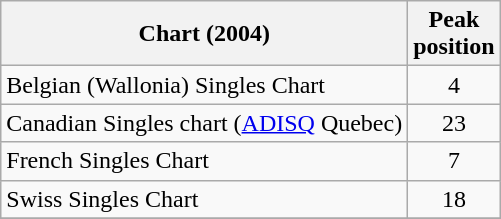<table class="wikitable sortable">
<tr>
<th>Chart (2004)</th>
<th>Peak<br>position</th>
</tr>
<tr>
<td>Belgian (Wallonia) Singles Chart</td>
<td align="center">4</td>
</tr>
<tr>
<td>Canadian Singles chart (<a href='#'>ADISQ</a> Quebec)</td>
<td align="center">23</td>
</tr>
<tr>
<td>French Singles Chart</td>
<td align="center">7</td>
</tr>
<tr>
<td>Swiss Singles Chart</td>
<td align="center">18</td>
</tr>
<tr>
</tr>
</table>
